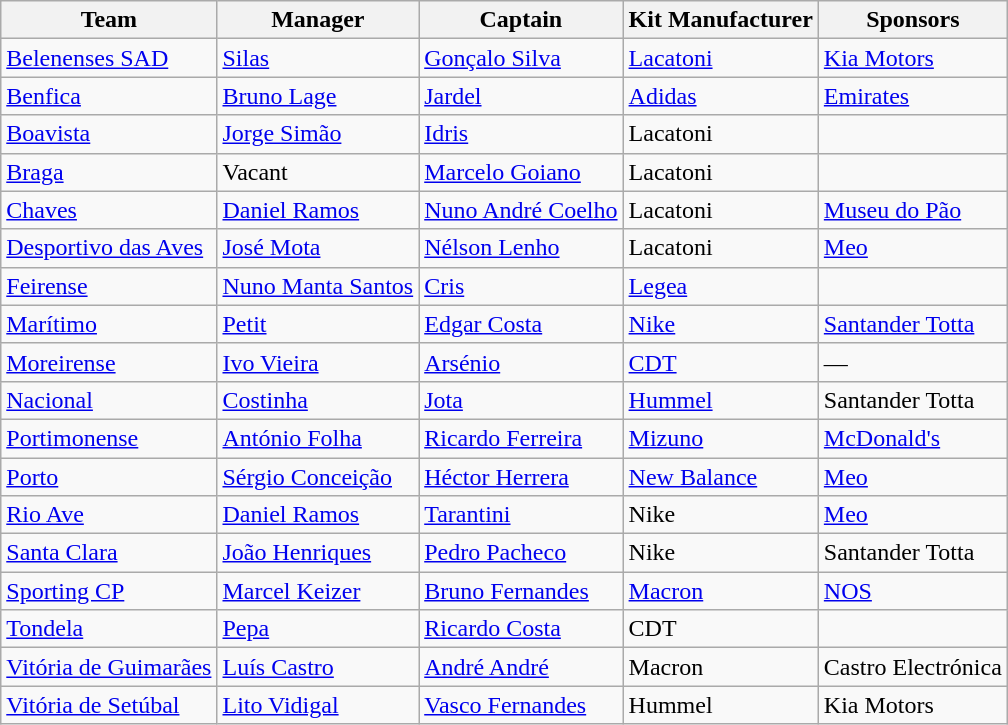<table class="wikitable sortable" style="text-align: left;">
<tr>
<th>Team</th>
<th>Manager</th>
<th>Captain</th>
<th>Kit Manufacturer</th>
<th>Sponsors</th>
</tr>
<tr>
<td><a href='#'>Belenenses SAD</a></td>
<td> <a href='#'>Silas</a></td>
<td> <a href='#'>Gonçalo Silva</a></td>
<td><a href='#'>Lacatoni</a></td>
<td><a href='#'>Kia Motors</a></td>
</tr>
<tr>
<td><a href='#'>Benfica</a></td>
<td> <a href='#'>Bruno Lage</a></td>
<td> <a href='#'>Jardel</a></td>
<td><a href='#'>Adidas</a></td>
<td><a href='#'>Emirates</a></td>
</tr>
<tr>
<td><a href='#'>Boavista</a></td>
<td> <a href='#'>Jorge Simão</a></td>
<td> <a href='#'>Idris</a></td>
<td>Lacatoni</td>
<td></td>
</tr>
<tr>
<td><a href='#'>Braga</a></td>
<td>Vacant</td>
<td> <a href='#'>Marcelo Goiano</a></td>
<td>Lacatoni</td>
<td></td>
</tr>
<tr>
<td><a href='#'>Chaves</a></td>
<td> <a href='#'>Daniel Ramos</a></td>
<td> <a href='#'>Nuno André Coelho</a></td>
<td>Lacatoni</td>
<td><a href='#'>Museu do Pão</a></td>
</tr>
<tr>
<td><a href='#'>Desportivo das Aves</a></td>
<td> <a href='#'>José Mota</a></td>
<td> <a href='#'>Nélson Lenho</a></td>
<td>Lacatoni</td>
<td><a href='#'>Meo</a></td>
</tr>
<tr>
<td><a href='#'>Feirense</a></td>
<td> <a href='#'>Nuno Manta Santos</a></td>
<td> <a href='#'>Cris</a></td>
<td><a href='#'>Legea</a></td>
<td></td>
</tr>
<tr>
<td><a href='#'>Marítimo</a></td>
<td> <a href='#'>Petit</a></td>
<td> <a href='#'>Edgar Costa</a></td>
<td><a href='#'>Nike</a></td>
<td><a href='#'>Santander Totta</a></td>
</tr>
<tr>
<td><a href='#'>Moreirense</a></td>
<td> <a href='#'>Ivo Vieira</a></td>
<td> <a href='#'>Arsénio</a></td>
<td><a href='#'>CDT</a></td>
<td>—</td>
</tr>
<tr>
<td><a href='#'>Nacional</a></td>
<td> <a href='#'>Costinha</a></td>
<td><em></em> <a href='#'>Jota</a></td>
<td><a href='#'>Hummel</a></td>
<td>Santander Totta</td>
</tr>
<tr>
<td><a href='#'>Portimonense</a></td>
<td> <a href='#'>António Folha</a></td>
<td> <a href='#'>Ricardo Ferreira</a></td>
<td><a href='#'>Mizuno</a></td>
<td><a href='#'>McDonald's</a></td>
</tr>
<tr>
<td><a href='#'>Porto</a></td>
<td> <a href='#'>Sérgio Conceição</a></td>
<td> <a href='#'>Héctor Herrera</a></td>
<td><a href='#'>New Balance</a></td>
<td><a href='#'>Meo</a></td>
</tr>
<tr>
<td><a href='#'>Rio Ave</a></td>
<td> <a href='#'>Daniel Ramos</a></td>
<td> <a href='#'>Tarantini</a></td>
<td>Nike</td>
<td><a href='#'>Meo</a></td>
</tr>
<tr>
<td><a href='#'>Santa Clara</a></td>
<td> <a href='#'>João Henriques</a></td>
<td> <a href='#'>Pedro Pacheco</a></td>
<td>Nike</td>
<td>Santander Totta</td>
</tr>
<tr>
<td><a href='#'>Sporting CP</a></td>
<td> <a href='#'>Marcel Keizer</a></td>
<td> <a href='#'>Bruno Fernandes</a></td>
<td><a href='#'>Macron</a></td>
<td><a href='#'>NOS</a></td>
</tr>
<tr>
<td><a href='#'>Tondela</a></td>
<td> <a href='#'>Pepa</a></td>
<td> <a href='#'>Ricardo Costa</a></td>
<td>CDT</td>
<td></td>
</tr>
<tr>
<td><a href='#'>Vitória de Guimarães</a></td>
<td> <a href='#'>Luís Castro</a></td>
<td> <a href='#'>André André</a></td>
<td>Macron</td>
<td>Castro Electrónica</td>
</tr>
<tr>
<td><a href='#'>Vitória de Setúbal</a></td>
<td> <a href='#'>Lito Vidigal</a></td>
<td> <a href='#'>Vasco Fernandes</a></td>
<td>Hummel</td>
<td>Kia Motors</td>
</tr>
</table>
